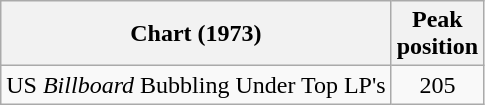<table class="wikitable">
<tr>
<th>Chart (1973)</th>
<th>Peak<br>position</th>
</tr>
<tr>
<td>US <em>Billboard</em> Bubbling Under Top LP's</td>
<td align="center">205</td>
</tr>
</table>
